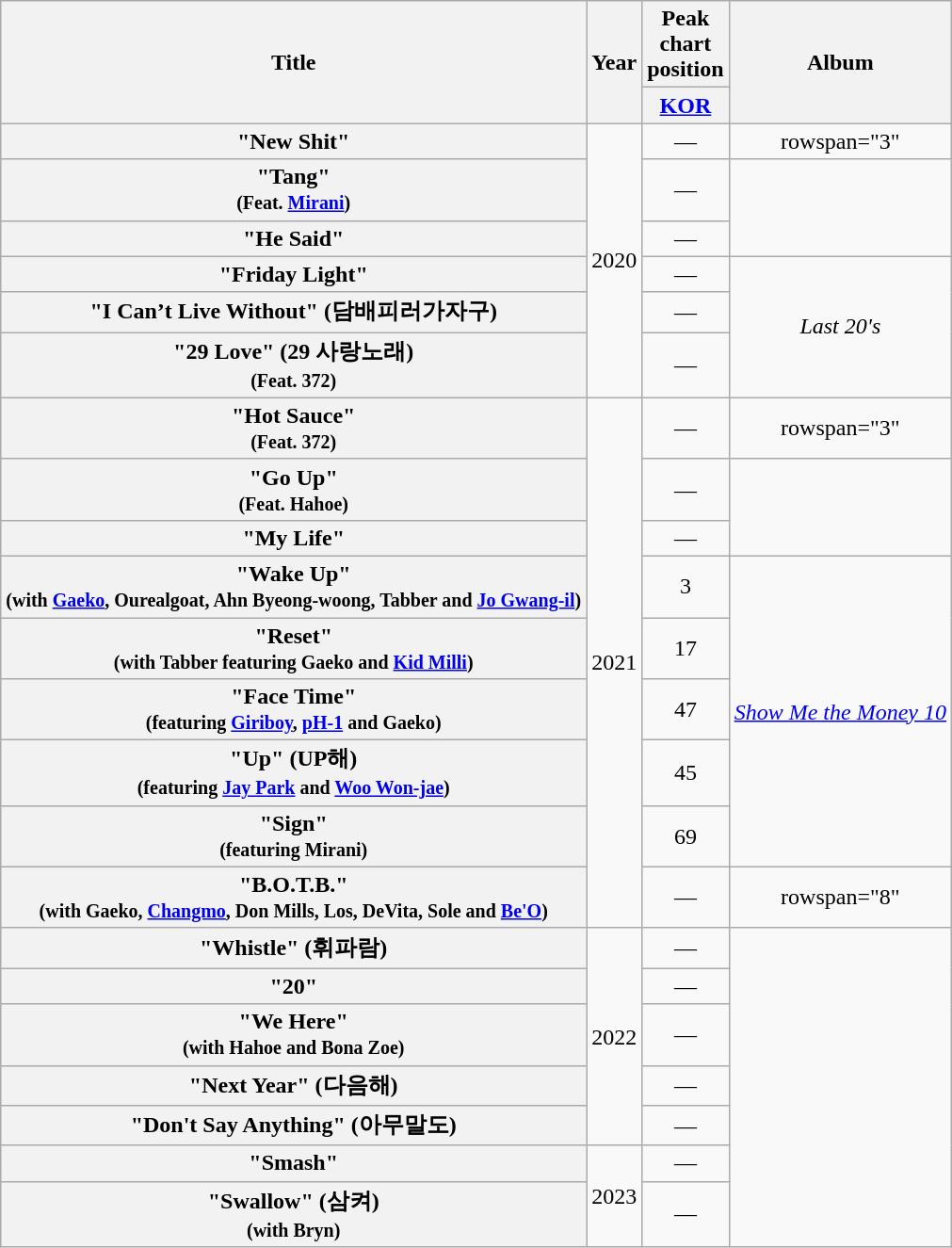<table class="wikitable plainrowheaders" style="text-align:center;">
<tr>
<th rowspan="2">Title</th>
<th rowspan="2">Year</th>
<th>Peak<br>chart<br>position</th>
<th rowspan="2">Album</th>
</tr>
<tr>
<th><a href='#'>KOR</a><br></th>
</tr>
<tr>
<th scope="row">"New Shit"</th>
<td rowspan="6">2020</td>
<td>—</td>
<td>rowspan="3" </td>
</tr>
<tr>
<th scope="row">"Tang"<br><small>(Feat. <a href='#'>Mirani</a>)</small></th>
<td>—</td>
</tr>
<tr>
<th scope="row">"He Said"</th>
<td>—</td>
</tr>
<tr>
<th scope="row">"Friday Light"</th>
<td>—</td>
<td rowspan="3"><em>Last 20's</em></td>
</tr>
<tr>
<th scope="row">"I Can’t Live Without" (담배피러가자구)</th>
<td>—</td>
</tr>
<tr>
<th scope="row">"29 Love" (29 사랑노래)<br><small>(Feat. 372)</small></th>
<td>—</td>
</tr>
<tr>
<th scope="row">"Hot Sauce"<br><small>(Feat. 372)</small></th>
<td rowspan="9">2021</td>
<td>—</td>
<td>rowspan="3" </td>
</tr>
<tr>
<th scope="row">"Go Up"<br><small>(Feat. Hahoe)</small></th>
<td>—</td>
</tr>
<tr>
<th scope="row">"My Life"</th>
<td>—</td>
</tr>
<tr>
<th scope="row">"Wake Up"<br><small>(with <a href='#'>Gaeko</a>, Ourealgoat, Ahn Byeong-woong, Tabber and <a href='#'>Jo Gwang-il</a>)</small></th>
<td align="center">3</td>
<td rowspan="5"><em><a href='#'>Show Me the Money 10</a></em></td>
</tr>
<tr>
<th scope="row">"Reset"<br><small>(with Tabber featuring Gaeko and <a href='#'>Kid Milli</a>)</small></th>
<td align="center">17</td>
</tr>
<tr>
<th scope="row">"Face Time"<br><small>(featuring <a href='#'>Giriboy</a>, <a href='#'>pH-1</a> and Gaeko)</small></th>
<td align="center">47</td>
</tr>
<tr>
<th scope="row">"Up" (UP해)<br><small>(featuring <a href='#'>Jay Park</a> and <a href='#'>Woo Won-jae</a>)</small></th>
<td align="center">45</td>
</tr>
<tr>
<th scope="row">"Sign"<br><small>(featuring Mirani)</small></th>
<td align="center">69</td>
</tr>
<tr>
<th scope="row">"B.O.T.B."<br><small>(with Gaeko, <a href='#'>Changmo</a>, Don Mills, Los, DeVita, Sole and <a href='#'>Be'O</a>)</small></th>
<td>—</td>
<td>rowspan="8" </td>
</tr>
<tr>
<th scope="row">"Whistle" (휘파람)</th>
<td rowspan="5">2022</td>
<td>—</td>
</tr>
<tr>
<th scope="row">"20"</th>
<td>—</td>
</tr>
<tr>
<th scope="row">"We Here"<br><small>(with Hahoe and Bona Zoe)</small></th>
<td>—</td>
</tr>
<tr>
<th scope="row">"Next Year" (다음해)</th>
<td>—</td>
</tr>
<tr>
<th scope="row">"Don't Say Anything" (아무말도)</th>
<td>—</td>
</tr>
<tr>
<th scope="row">"Smash"</th>
<td rowspan="2">2023</td>
<td>—</td>
</tr>
<tr>
<th scope="row">"Swallow" (삼켜)<br><small>(with Bryn)</small></th>
<td>—</td>
</tr>
</table>
